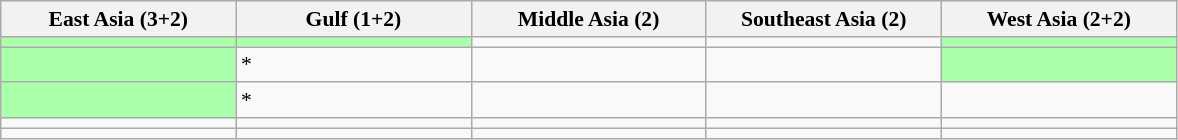<table class=wikitable style="font-size:90%;">
<tr>
<th width=150>East Asia (3+2)</th>
<th width=150>Gulf (1+2)</th>
<th width=150>Middle Asia (2)</th>
<th width=150>Southeast Asia (2)</th>
<th width=150>West Asia (2+2)</th>
</tr>
<tr>
<td bgcolor="#aaffaa"></td>
<td bgcolor="#aaffaa"></td>
<td></td>
<td></td>
<td bgcolor="#aaffaa"></td>
</tr>
<tr>
<td bgcolor="#aaffaa"></td>
<td><s></s> *</td>
<td></td>
<td></td>
<td bgcolor="#aaffaa"></td>
</tr>
<tr>
<td bgcolor="#aaffaa"></td>
<td><s></s> *</td>
<td></td>
<td></td>
<td></td>
</tr>
<tr>
<td></td>
<td></td>
<td></td>
<td></td>
<td></td>
</tr>
<tr>
<td></td>
<td></td>
<td></td>
<td></td>
<td></td>
</tr>
</table>
